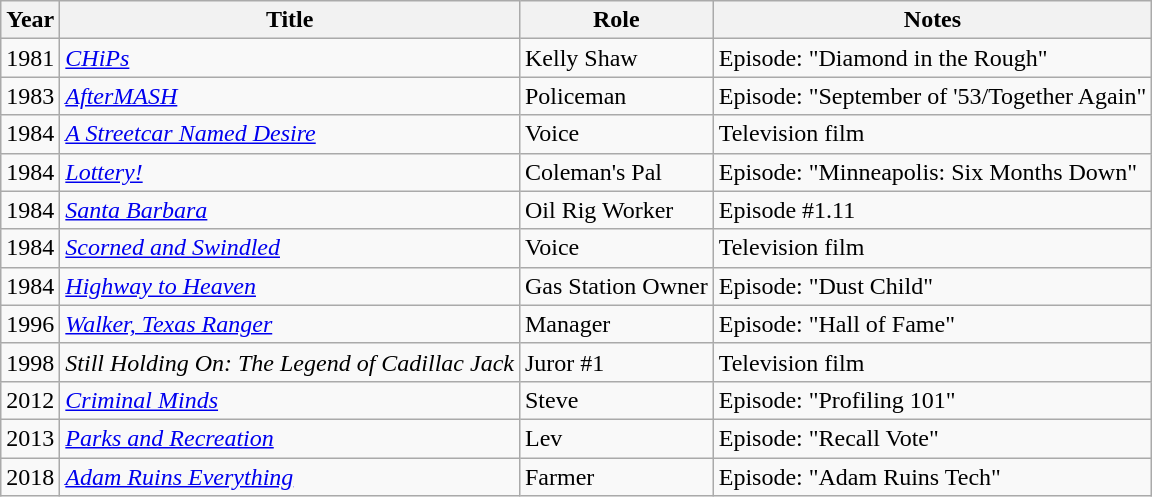<table class="wikitable sortable">
<tr>
<th>Year</th>
<th>Title</th>
<th>Role</th>
<th>Notes</th>
</tr>
<tr>
<td>1981</td>
<td><em><a href='#'>CHiPs</a></em></td>
<td>Kelly Shaw</td>
<td>Episode: "Diamond in the Rough"</td>
</tr>
<tr>
<td>1983</td>
<td><em><a href='#'>AfterMASH</a></em></td>
<td>Policeman</td>
<td>Episode: "September of '53/Together Again"</td>
</tr>
<tr>
<td>1984</td>
<td><a href='#'><em>A Streetcar Named Desire</em></a></td>
<td>Voice</td>
<td>Television film</td>
</tr>
<tr>
<td>1984</td>
<td><em><a href='#'>Lottery!</a></em></td>
<td>Coleman's Pal</td>
<td>Episode: "Minneapolis: Six Months Down"</td>
</tr>
<tr>
<td>1984</td>
<td><a href='#'><em>Santa Barbara</em></a></td>
<td>Oil Rig Worker</td>
<td>Episode #1.11</td>
</tr>
<tr>
<td>1984</td>
<td><em><a href='#'>Scorned and Swindled</a></em></td>
<td>Voice</td>
<td>Television film</td>
</tr>
<tr>
<td>1984</td>
<td><em><a href='#'>Highway to Heaven</a></em></td>
<td>Gas Station Owner</td>
<td>Episode: "Dust Child"</td>
</tr>
<tr>
<td>1996</td>
<td><em><a href='#'>Walker, Texas Ranger</a></em></td>
<td>Manager</td>
<td>Episode: "Hall of Fame"</td>
</tr>
<tr>
<td>1998</td>
<td><em>Still Holding On: The Legend of Cadillac Jack</em></td>
<td>Juror #1</td>
<td>Television film</td>
</tr>
<tr>
<td>2012</td>
<td><em><a href='#'>Criminal Minds</a></em></td>
<td>Steve</td>
<td>Episode: "Profiling 101"</td>
</tr>
<tr>
<td>2013</td>
<td><em><a href='#'>Parks and Recreation</a></em></td>
<td>Lev</td>
<td>Episode: "Recall Vote"</td>
</tr>
<tr>
<td>2018</td>
<td><em><a href='#'>Adam Ruins Everything</a></em></td>
<td>Farmer</td>
<td>Episode: "Adam Ruins Tech"</td>
</tr>
</table>
